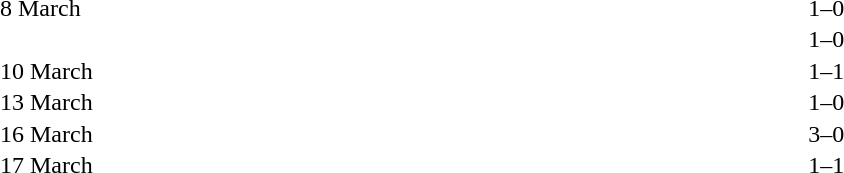<table cellspacing=1 width=70%>
<tr>
<th width=25%></th>
<th width=30%></th>
<th width=15%></th>
<th width=30%></th>
</tr>
<tr>
<td>8 March</td>
<td align=right></td>
<td align=center>1–0</td>
<td></td>
</tr>
<tr>
<td></td>
<td align=right></td>
<td align=center>1–0</td>
<td></td>
</tr>
<tr>
<td>10 March</td>
<td align=right></td>
<td align=center>1–1</td>
<td></td>
</tr>
<tr>
<td>13 March</td>
<td align=right></td>
<td align=center>1–0</td>
<td></td>
</tr>
<tr>
<td>16 March</td>
<td align=right></td>
<td align=center>3–0</td>
<td></td>
</tr>
<tr>
<td>17 March</td>
<td align=right></td>
<td align=center>1–1</td>
<td></td>
</tr>
</table>
